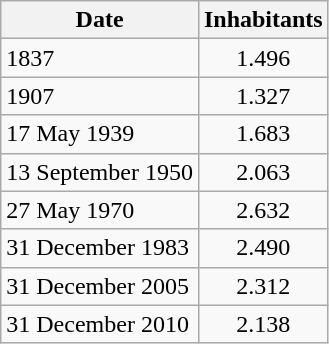<table class="wikitable">
<tr>
<th>Date</th>
<th>Inhabitants</th>
</tr>
<tr>
<td>1837</td>
<td align="center">1.496</td>
</tr>
<tr>
<td>1907</td>
<td align="center">1.327</td>
</tr>
<tr>
<td>17 May 1939</td>
<td align="center">1.683</td>
</tr>
<tr>
<td>13 September 1950</td>
<td align="center">2.063</td>
</tr>
<tr>
<td>27 May 1970</td>
<td align="center">2.632</td>
</tr>
<tr>
<td>31 December 1983</td>
<td align="center">2.490</td>
</tr>
<tr>
<td>31 December 2005</td>
<td align="center">2.312</td>
</tr>
<tr>
<td>31 December 2010</td>
<td align="center">2.138 </td>
</tr>
</table>
